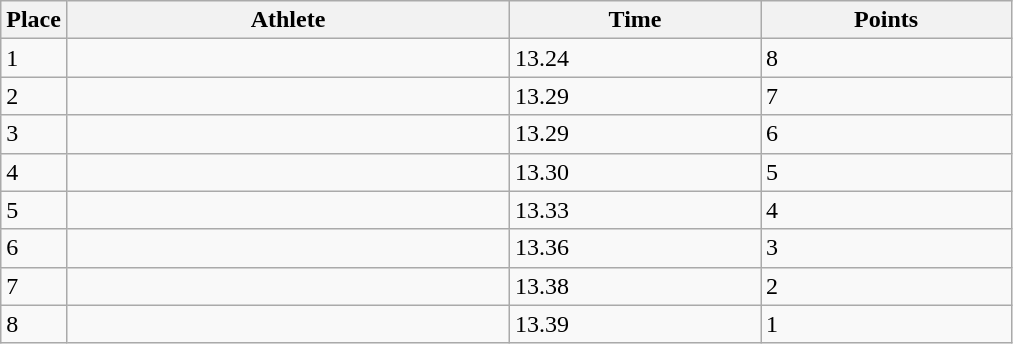<table class=wikitable>
<tr>
<th>Place</th>
<th style="width:18em">Athlete</th>
<th style="width:10em">Time</th>
<th style="width:10em">Points</th>
</tr>
<tr>
<td>1</td>
<td></td>
<td>13.24</td>
<td>8</td>
</tr>
<tr>
<td>2</td>
<td></td>
<td>13.29</td>
<td>7</td>
</tr>
<tr>
<td>3</td>
<td></td>
<td>13.29</td>
<td>6</td>
</tr>
<tr>
<td>4</td>
<td></td>
<td>13.30</td>
<td>5</td>
</tr>
<tr>
<td>5</td>
<td></td>
<td>13.33</td>
<td>4</td>
</tr>
<tr>
<td>6</td>
<td></td>
<td>13.36</td>
<td>3</td>
</tr>
<tr>
<td>7</td>
<td></td>
<td>13.38</td>
<td>2</td>
</tr>
<tr>
<td>8</td>
<td></td>
<td>13.39</td>
<td>1</td>
</tr>
</table>
